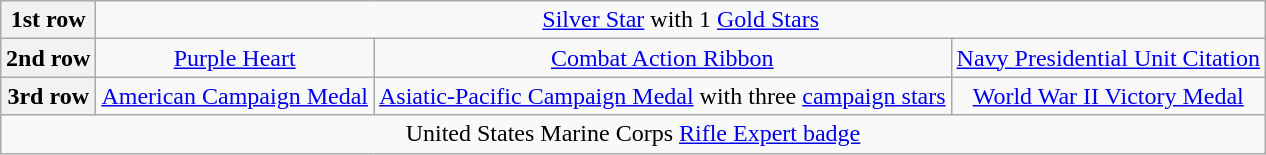<table class="wikitable" style="margin:1em auto; text-align:center;">
<tr>
<th>1st row</th>
<td colspan="10"><a href='#'>Silver Star</a> with 1 <a href='#'>Gold Stars</a></td>
</tr>
<tr>
<th>2nd row</th>
<td colspan="4"><a href='#'>Purple Heart</a></td>
<td colspan="4"><a href='#'>Combat Action Ribbon</a></td>
<td colspan="4"><a href='#'>Navy Presidential Unit Citation</a></td>
</tr>
<tr>
<th>3rd row</th>
<td colspan="4"><a href='#'>American Campaign Medal</a></td>
<td colspan="4"><a href='#'>Asiatic-Pacific Campaign Medal</a> with three <a href='#'>campaign stars</a></td>
<td colspan="4"><a href='#'>World War II Victory Medal</a></td>
</tr>
<tr>
<td colspan=10>United States Marine Corps <a href='#'>Rifle Expert badge</a></td>
</tr>
</table>
